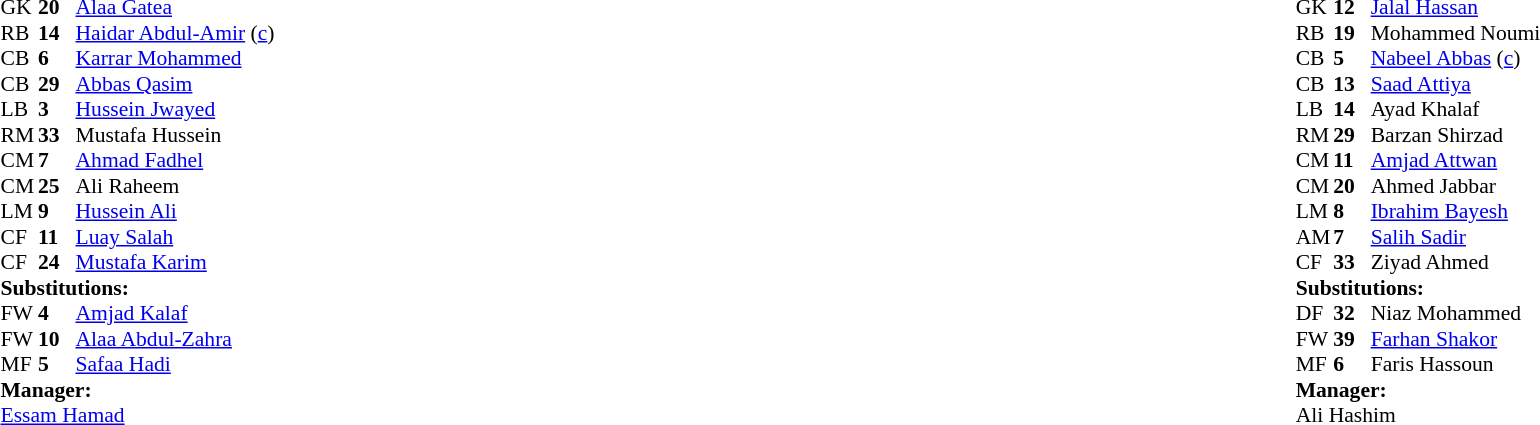<table style="width:100%">
<tr>
<td style="vertical-align:top; width:40%"><br><table style="font-size: 90%" cellspacing="0" cellpadding="0">
<tr>
<th width=25></th>
<th width=25></th>
</tr>
<tr>
<td>GK</td>
<td><strong>20</strong></td>
<td> <a href='#'>Alaa Gatea</a></td>
</tr>
<tr>
<td>RB</td>
<td><strong>14</strong></td>
<td> <a href='#'>Haidar Abdul-Amir</a> (<a href='#'>c</a>)</td>
</tr>
<tr>
<td>CB</td>
<td><strong>6</strong></td>
<td> <a href='#'>Karrar Mohammed</a></td>
</tr>
<tr>
<td>CB</td>
<td><strong>29</strong></td>
<td> <a href='#'>Abbas Qasim</a></td>
</tr>
<tr>
<td>LB</td>
<td><strong>3</strong></td>
<td> <a href='#'>Hussein Jwayed</a></td>
</tr>
<tr>
<td>RM</td>
<td><strong>33</strong></td>
<td> Mustafa Hussein</td>
<td></td>
<td></td>
</tr>
<tr>
<td>CM</td>
<td><strong>7</strong></td>
<td> <a href='#'>Ahmad Fadhel</a></td>
<td></td>
<td></td>
</tr>
<tr>
<td>CM</td>
<td><strong>25</strong></td>
<td> Ali Raheem</td>
<td></td>
</tr>
<tr>
<td>LM</td>
<td><strong>9</strong></td>
<td> <a href='#'>Hussein Ali</a></td>
</tr>
<tr>
<td>CF</td>
<td><strong>11</strong></td>
<td> <a href='#'>Luay Salah</a></td>
</tr>
<tr>
<td>CF</td>
<td><strong>24</strong></td>
<td> <a href='#'>Mustafa Karim</a></td>
<td></td>
<td></td>
</tr>
<tr>
<td colspan=3><strong>Substitutions:</strong></td>
</tr>
<tr>
<td>FW</td>
<td><strong>4</strong></td>
<td> <a href='#'>Amjad Kalaf</a></td>
<td></td>
<td></td>
</tr>
<tr>
<td>FW</td>
<td><strong>10</strong></td>
<td> <a href='#'>Alaa Abdul-Zahra</a></td>
<td></td>
<td></td>
</tr>
<tr>
<td>MF</td>
<td><strong>5</strong></td>
<td> <a href='#'>Safaa Hadi</a></td>
<td></td>
<td></td>
</tr>
<tr>
<td colspan=3><strong>Manager:</strong></td>
</tr>
<tr>
<td colspan=4> <a href='#'>Essam Hamad</a></td>
</tr>
</table>
</td>
<td valign="top"></td>
<td style="vertical-align:top; width:50%"><br><table cellspacing="0" cellpadding="0" style="font-size:90%; margin:auto">
<tr>
<th width=25></th>
<th width=25></th>
</tr>
<tr>
<td>GK</td>
<td><strong>12</strong></td>
<td> <a href='#'>Jalal Hassan</a></td>
</tr>
<tr>
<td>RB</td>
<td><strong>19</strong></td>
<td> Mohammed Noumi</td>
</tr>
<tr>
<td>CB</td>
<td><strong>5</strong></td>
<td> <a href='#'>Nabeel Abbas</a> (<a href='#'>c</a>)</td>
</tr>
<tr>
<td>CB</td>
<td><strong>13</strong></td>
<td> <a href='#'>Saad Attiya</a></td>
<td></td>
<td></td>
</tr>
<tr>
<td>LB</td>
<td><strong>14</strong></td>
<td> Ayad Khalaf</td>
</tr>
<tr>
<td>RM</td>
<td><strong>29</strong></td>
<td> Barzan Shirzad</td>
<td></td>
<td></td>
</tr>
<tr>
<td>CM</td>
<td><strong>11</strong></td>
<td> <a href='#'>Amjad Attwan</a></td>
</tr>
<tr>
<td>CM</td>
<td><strong>20</strong></td>
<td> Ahmed Jabbar</td>
<td></td>
</tr>
<tr>
<td>LM</td>
<td><strong>8</strong></td>
<td> <a href='#'>Ibrahim Bayesh</a></td>
<td></td>
</tr>
<tr>
<td>AM</td>
<td><strong>7</strong></td>
<td> <a href='#'>Salih Sadir</a></td>
</tr>
<tr>
<td>CF</td>
<td><strong>33</strong></td>
<td> Ziyad Ahmed</td>
<td></td>
<td></td>
</tr>
<tr>
<td colspan=3><strong>Substitutions:</strong></td>
</tr>
<tr>
<td>DF</td>
<td><strong>32</strong></td>
<td> Niaz Mohammed</td>
<td></td>
<td></td>
</tr>
<tr>
<td>FW</td>
<td><strong>39</strong></td>
<td> <a href='#'>Farhan Shakor</a></td>
<td></td>
<td></td>
</tr>
<tr>
<td>MF</td>
<td><strong>6</strong></td>
<td> Faris Hassoun</td>
<td></td>
<td></td>
</tr>
<tr>
<td colspan=3><strong>Manager:</strong></td>
</tr>
<tr>
<td colspan=3> Ali Hashim</td>
</tr>
</table>
</td>
</tr>
</table>
